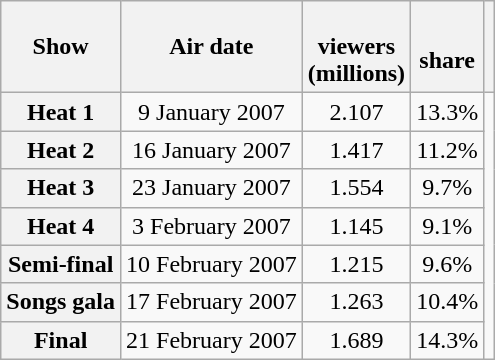<table class="wikitable plainrowheaders sortable" style="text-align:center">
<tr>
<th>Show</th>
<th>Air date</th>
<th><br>viewers<br>(millions)</th>
<th><br>share</th>
<th></th>
</tr>
<tr>
<th scope="row">Heat 1</th>
<td>9 January 2007</td>
<td>2.107</td>
<td>13.3%</td>
<td rowspan="7"></td>
</tr>
<tr>
<th scope="row">Heat 2</th>
<td>16 January 2007</td>
<td>1.417</td>
<td>11.2%</td>
</tr>
<tr>
<th scope="row">Heat 3</th>
<td>23 January 2007</td>
<td>1.554</td>
<td>9.7%</td>
</tr>
<tr>
<th scope="row">Heat 4</th>
<td>3 February 2007</td>
<td>1.145</td>
<td>9.1%</td>
</tr>
<tr>
<th scope="row">Semi-final</th>
<td>10 February 2007</td>
<td>1.215</td>
<td>9.6%</td>
</tr>
<tr>
<th scope="row">Songs gala</th>
<td>17 February 2007</td>
<td>1.263</td>
<td>10.4%</td>
</tr>
<tr>
<th scope="row">Final</th>
<td>21 February 2007</td>
<td>1.689</td>
<td>14.3%</td>
</tr>
</table>
